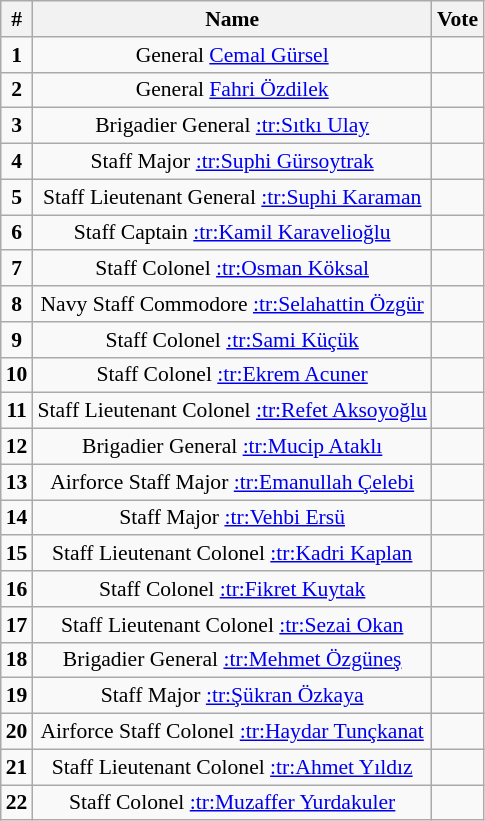<table class=wikitable style="text-align:center; font-size:90%;">
<tr>
<th>#</th>
<th>Name</th>
<th>Vote</th>
</tr>
<tr>
<td><strong>1</strong></td>
<td>General <a href='#'>Cemal Gürsel</a></td>
<td></td>
</tr>
<tr>
<td><strong>2</strong></td>
<td>General <a href='#'>Fahri Özdilek</a></td>
<td></td>
</tr>
<tr>
<td><strong>3</strong></td>
<td>Brigadier General <a href='#'>:tr:Sıtkı Ulay</a></td>
<td></td>
</tr>
<tr>
<td><strong>4</strong></td>
<td>Staff Major <a href='#'>:tr:Suphi Gürsoytrak</a></td>
<td></td>
</tr>
<tr>
<td><strong>5</strong></td>
<td>Staff Lieutenant General <a href='#'>:tr:Suphi Karaman</a></td>
<td></td>
</tr>
<tr>
<td><strong>6</strong></td>
<td>Staff Captain <a href='#'>:tr:Kamil Karavelioğlu</a></td>
<td></td>
</tr>
<tr>
<td><strong>7</strong></td>
<td>Staff Colonel <a href='#'>:tr:Osman Köksal</a></td>
<td></td>
</tr>
<tr>
<td><strong>8</strong></td>
<td>Navy Staff Commodore <a href='#'>:tr:Selahattin Özgür</a></td>
<td></td>
</tr>
<tr>
<td><strong>9</strong></td>
<td>Staff Colonel <a href='#'>:tr:Sami Küçük</a></td>
<td></td>
</tr>
<tr>
<td><strong>10</strong></td>
<td>Staff Colonel <a href='#'>:tr:Ekrem Acuner</a></td>
<td></td>
</tr>
<tr>
<td><strong>11</strong></td>
<td>Staff Lieutenant Colonel <a href='#'>:tr:Refet Aksoyoğlu</a></td>
<td></td>
</tr>
<tr>
<td><strong>12</strong></td>
<td>Brigadier General <a href='#'>:tr:Mucip Ataklı</a></td>
<td></td>
</tr>
<tr>
<td><strong>13</strong></td>
<td>Airforce Staff Major <a href='#'>:tr:Emanullah Çelebi</a></td>
<td></td>
</tr>
<tr>
<td><strong>14</strong></td>
<td>Staff Major <a href='#'>:tr:Vehbi Ersü</a></td>
<td></td>
</tr>
<tr>
<td><strong>15</strong></td>
<td>Staff Lieutenant Colonel <a href='#'>:tr:Kadri Kaplan</a></td>
<td></td>
</tr>
<tr>
<td><strong>16</strong></td>
<td>Staff Colonel <a href='#'>:tr:Fikret Kuytak</a></td>
<td></td>
</tr>
<tr>
<td><strong>17</strong></td>
<td>Staff Lieutenant Colonel <a href='#'>:tr:Sezai Okan</a></td>
<td></td>
</tr>
<tr>
<td><strong>18</strong></td>
<td>Brigadier General <a href='#'>:tr:Mehmet Özgüneş</a></td>
<td></td>
</tr>
<tr>
<td><strong>19</strong></td>
<td>Staff Major <a href='#'>:tr:Şükran Özkaya</a></td>
<td></td>
</tr>
<tr>
<td><strong>20</strong></td>
<td>Airforce Staff Colonel <a href='#'>:tr:Haydar Tunçkanat</a></td>
<td></td>
</tr>
<tr>
<td><strong>21</strong></td>
<td>Staff Lieutenant Colonel <a href='#'>:tr:Ahmet Yıldız</a></td>
<td></td>
</tr>
<tr>
<td><strong>22</strong></td>
<td>Staff Colonel <a href='#'>:tr:Muzaffer Yurdakuler</a></td>
<td></td>
</tr>
</table>
